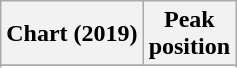<table class="wikitable sortable plainrowheaders" style="text-align:center">
<tr>
<th scope="col">Chart (2019)</th>
<th scope="col">Peak<br>position</th>
</tr>
<tr>
</tr>
<tr>
</tr>
<tr>
</tr>
</table>
